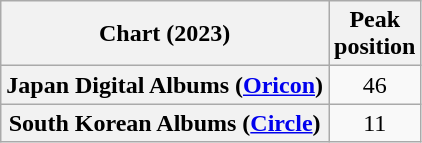<table class="wikitable plainrowheaders" style="text-align:center;">
<tr>
<th scope="col">Chart (2023)</th>
<th scope="col">Peak<br>position</th>
</tr>
<tr>
<th scope="row">Japan Digital Albums (<a href='#'>Oricon</a>)</th>
<td>46</td>
</tr>
<tr>
<th scope="row">South Korean Albums (<a href='#'>Circle</a>)</th>
<td>11</td>
</tr>
</table>
